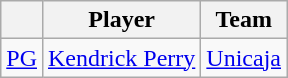<table class="wikitable">
<tr>
<th style="text-align:center;"></th>
<th style="text-align:center;">Player</th>
<th style="text-align:center;">Team</th>
</tr>
<tr>
<td style="text-align:center;"><a href='#'>PG</a></td>
<td> <a href='#'>Kendrick Perry</a></td>
<td><a href='#'>Unicaja</a></td>
</tr>
</table>
